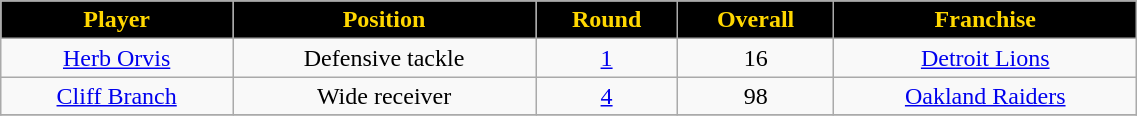<table class="wikitable" width="60%">
<tr align="center"  style="background:black;color:gold;">
<td><strong>Player</strong></td>
<td><strong>Position</strong></td>
<td><strong>Round</strong></td>
<td><strong>Overall</strong></td>
<td><strong>Franchise</strong></td>
</tr>
<tr align="center" bgcolor="">
<td><a href='#'>Herb Orvis</a></td>
<td>Defensive tackle</td>
<td><a href='#'>1</a></td>
<td>16</td>
<td><a href='#'>Detroit Lions</a></td>
</tr>
<tr align="center" bgcolor="">
<td><a href='#'>Cliff Branch</a></td>
<td>Wide receiver</td>
<td><a href='#'>4</a></td>
<td>98</td>
<td><a href='#'>Oakland Raiders</a></td>
</tr>
<tr align="center" bgcolor="">
</tr>
</table>
